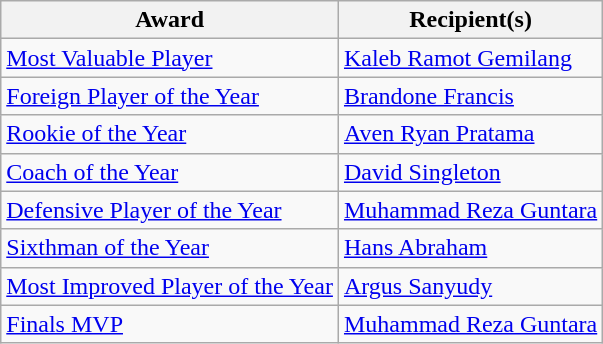<table class="wikitable">
<tr>
<th>Award</th>
<th>Recipient(s)</th>
</tr>
<tr>
<td><a href='#'>Most Valuable Player</a></td>
<td> <a href='#'>Kaleb Ramot Gemilang</a> </td>
</tr>
<tr>
<td><a href='#'>Foreign Player of the Year</a></td>
<td> <a href='#'>Brandone Francis</a> </td>
</tr>
<tr>
<td><a href='#'>Rookie of the Year</a></td>
<td> <a href='#'>Aven Ryan Pratama</a> </td>
</tr>
<tr>
<td><a href='#'>Coach of the Year</a></td>
<td> <a href='#'>David Singleton</a> </td>
</tr>
<tr>
<td><a href='#'>Defensive Player of the Year</a></td>
<td> <a href='#'>Muhammad Reza Guntara</a> </td>
</tr>
<tr>
<td><a href='#'>Sixthman of the Year</a></td>
<td> <a href='#'>Hans Abraham</a> </td>
</tr>
<tr>
<td><a href='#'>Most Improved Player of the Year</a></td>
<td> <a href='#'>Argus Sanyudy</a> </td>
</tr>
<tr>
<td><a href='#'>Finals MVP</a></td>
<td> <a href='#'>Muhammad Reza Guntara</a> </td>
</tr>
</table>
